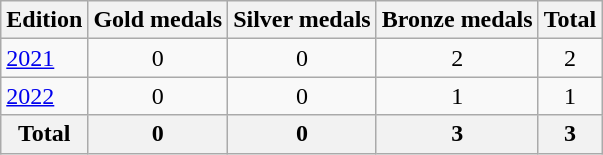<table class="wikitable">
<tr>
<th>Edition</th>
<th>Gold medals</th>
<th>Silver medals</th>
<th>Bronze medals</th>
<th>Total</th>
</tr>
<tr>
<td><a href='#'>2021</a></td>
<td style="text-align:center;">0</td>
<td style="text-align:center;">0</td>
<td style="text-align:center;">2</td>
<td style="text-align:center;">2</td>
</tr>
<tr>
<td><a href='#'>2022</a></td>
<td style="text-align:center;">0</td>
<td style="text-align:center;">0</td>
<td style="text-align:center;">1</td>
<td style="text-align:center;">1</td>
</tr>
<tr>
<th>Total</th>
<th style="text-align:center;">0</th>
<th style="text-align:center;">0</th>
<th style="text-align:center;">3</th>
<th style="text-align:center;">3</th>
</tr>
</table>
